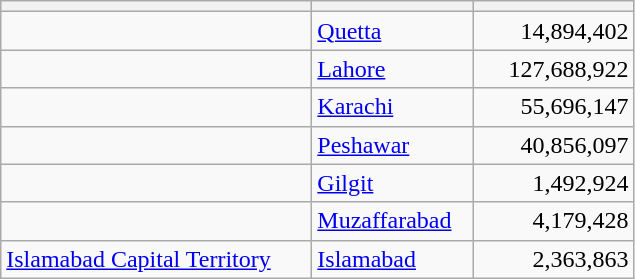<table class="sortable wikitable">
<tr>
<th style="width:200px;"></th>
<th style="width:100px;"></th>
<th style="width:100px; text-align:right;"></th>
</tr>
<tr>
<td></td>
<td><a href='#'>Quetta</a></td>
<td style="text-align:right;">14,894,402</td>
</tr>
<tr>
<td></td>
<td><a href='#'>Lahore</a></td>
<td style="text-align:right;">127,688,922</td>
</tr>
<tr>
<td></td>
<td><a href='#'>Karachi</a></td>
<td style="text-align:right;">55,696,147</td>
</tr>
<tr>
<td></td>
<td><a href='#'>Peshawar</a></td>
<td style="text-align:right;">40,856,097</td>
</tr>
<tr>
<td></td>
<td><a href='#'>Gilgit</a></td>
<td style="text-align:right;">1,492,924</td>
</tr>
<tr>
<td></td>
<td><a href='#'>Muzaffarabad</a></td>
<td style="text-align:right;">4,179,428</td>
</tr>
<tr>
<td><a href='#'>Islamabad Capital Territory</a></td>
<td><a href='#'>Islamabad</a></td>
<td style="text-align:right;">2,363,863</td>
</tr>
</table>
